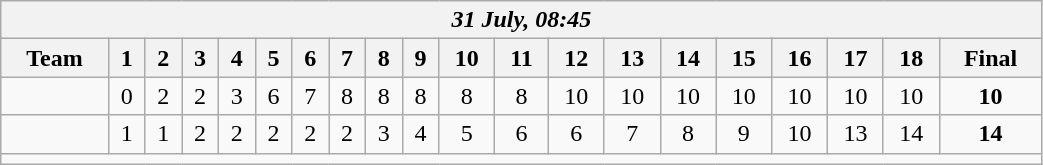<table class=wikitable style="text-align:center; width: 55%">
<tr>
<th colspan=20><em>31 July, 08:45</em></th>
</tr>
<tr>
<th>Team</th>
<th>1</th>
<th>2</th>
<th>3</th>
<th>4</th>
<th>5</th>
<th>6</th>
<th>7</th>
<th>8</th>
<th>9</th>
<th>10</th>
<th>11</th>
<th>12</th>
<th>13</th>
<th>14</th>
<th>15</th>
<th>16</th>
<th>17</th>
<th>18</th>
<th>Final</th>
</tr>
<tr>
<td align=left></td>
<td>0</td>
<td>2</td>
<td>2</td>
<td>3</td>
<td>6</td>
<td>7</td>
<td>8</td>
<td>8</td>
<td>8</td>
<td>8</td>
<td>8</td>
<td>10</td>
<td>10</td>
<td>10</td>
<td>10</td>
<td>10</td>
<td>10</td>
<td>10</td>
<td><strong>10</strong></td>
</tr>
<tr>
<td align=left><strong></strong></td>
<td>1</td>
<td>1</td>
<td>2</td>
<td>2</td>
<td>2</td>
<td>2</td>
<td>2</td>
<td>3</td>
<td>4</td>
<td>5</td>
<td>6</td>
<td>6</td>
<td>7</td>
<td>8</td>
<td>9</td>
<td>10</td>
<td>13</td>
<td>14</td>
<td><strong>14</strong></td>
</tr>
<tr>
<td colspan=20></td>
</tr>
</table>
